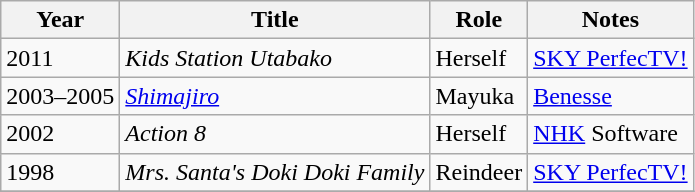<table class = "wikitable sortable">
<tr>
<th>Year</th>
<th>Title</th>
<th>Role</th>
<th>Notes</th>
</tr>
<tr>
<td>2011</td>
<td><em>Kids Station Utabako</em></td>
<td>Herself</td>
<td><a href='#'>SKY PerfecTV!</a></td>
</tr>
<tr>
<td>2003–2005</td>
<td><em><a href='#'>Shimajiro</a></em></td>
<td>Mayuka</td>
<td><a href='#'>Benesse</a></td>
</tr>
<tr>
<td>2002</td>
<td><em>Action 8</em></td>
<td>Herself</td>
<td><a href='#'>NHK</a> Software</td>
</tr>
<tr>
<td>1998</td>
<td><em>Mrs. Santa's Doki Doki Family</em></td>
<td>Reindeer</td>
<td><a href='#'>SKY PerfecTV!</a></td>
</tr>
<tr>
</tr>
</table>
